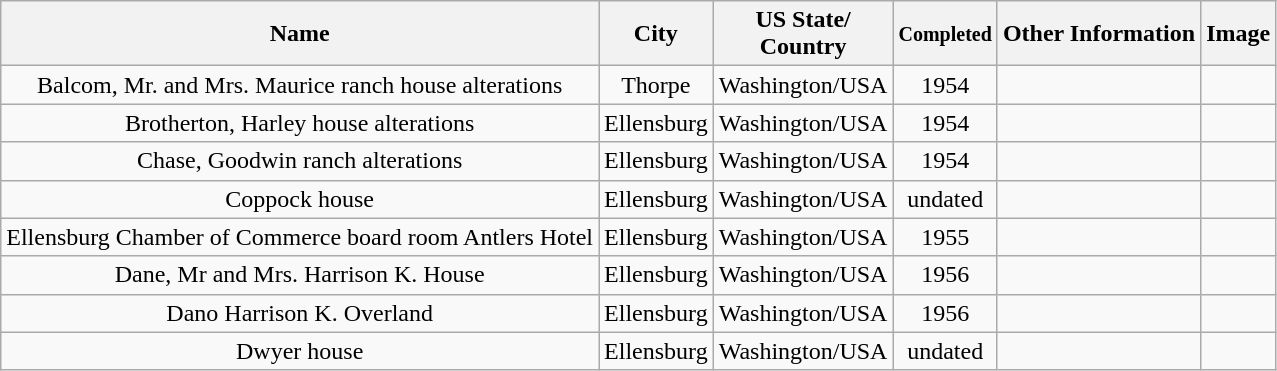<table class="wikitable sortable" style="text-align: center;">
<tr>
<th>Name</th>
<th>City</th>
<th>US State/<br>Country</th>
<th><small>Completed</small></th>
<th>Other Information</th>
<th class="unsortable">Image</th>
</tr>
<tr>
<td>Balcom, Mr. and Mrs. Maurice ranch house alterations</td>
<td>Thorpe</td>
<td>Washington/USA</td>
<td>1954</td>
<td></td>
<td></td>
</tr>
<tr>
<td>Brotherton, Harley house alterations</td>
<td>Ellensburg</td>
<td>Washington/USA</td>
<td>1954</td>
<td></td>
<td></td>
</tr>
<tr>
<td>Chase, Goodwin ranch alterations</td>
<td>Ellensburg</td>
<td>Washington/USA</td>
<td>1954</td>
<td></td>
<td></td>
</tr>
<tr>
<td>Coppock house</td>
<td>Ellensburg</td>
<td>Washington/USA</td>
<td>undated</td>
<td></td>
<td></td>
</tr>
<tr>
<td>Ellensburg Chamber of Commerce board room Antlers Hotel</td>
<td>Ellensburg</td>
<td>Washington/USA</td>
<td>1955</td>
<td></td>
<td></td>
</tr>
<tr>
<td>Dane, Mr and Mrs. Harrison K. House</td>
<td>Ellensburg</td>
<td>Washington/USA</td>
<td>1956</td>
<td></td>
<td></td>
</tr>
<tr>
<td>Dano Harrison K. Overland</td>
<td>Ellensburg</td>
<td>Washington/USA</td>
<td>1956</td>
<td></td>
<td></td>
</tr>
<tr>
<td>Dwyer house</td>
<td>Ellensburg</td>
<td>Washington/USA</td>
<td>undated</td>
<td></td>
<td></td>
</tr>
</table>
